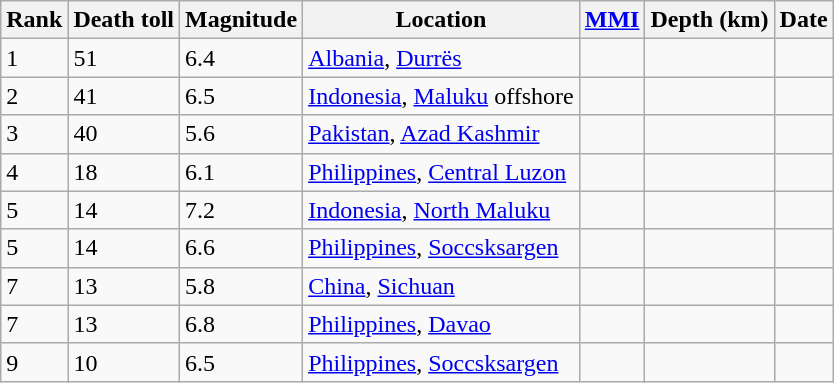<table class="sortable wikitable" style="font-size:100%;">
<tr>
<th>Rank</th>
<th>Death toll</th>
<th>Magnitude</th>
<th>Location</th>
<th><a href='#'>MMI</a></th>
<th>Depth (km)</th>
<th>Date</th>
</tr>
<tr>
<td>1</td>
<td>51</td>
<td>6.4</td>
<td> <a href='#'>Albania</a>, <a href='#'>Durrës</a></td>
<td></td>
<td></td>
<td></td>
</tr>
<tr>
<td>2</td>
<td>41</td>
<td>6.5</td>
<td> <a href='#'>Indonesia</a>, <a href='#'>Maluku</a> offshore</td>
<td></td>
<td></td>
<td></td>
</tr>
<tr>
<td>3</td>
<td>40</td>
<td>5.6</td>
<td> <a href='#'>Pakistan</a>, <a href='#'>Azad Kashmir</a></td>
<td></td>
<td></td>
<td></td>
</tr>
<tr>
<td>4</td>
<td>18</td>
<td>6.1</td>
<td> <a href='#'>Philippines</a>, <a href='#'>Central Luzon</a></td>
<td></td>
<td></td>
<td></td>
</tr>
<tr>
<td>5</td>
<td>14</td>
<td>7.2</td>
<td> <a href='#'>Indonesia</a>, <a href='#'>North Maluku</a></td>
<td></td>
<td></td>
<td></td>
</tr>
<tr>
<td>5</td>
<td>14</td>
<td>6.6</td>
<td> <a href='#'>Philippines</a>, <a href='#'>Soccsksargen</a></td>
<td></td>
<td></td>
<td></td>
</tr>
<tr>
<td>7</td>
<td>13</td>
<td>5.8</td>
<td> <a href='#'>China</a>, <a href='#'>Sichuan</a></td>
<td></td>
<td></td>
<td></td>
</tr>
<tr>
<td>7</td>
<td>13</td>
<td>6.8</td>
<td> <a href='#'>Philippines</a>, <a href='#'>Davao</a></td>
<td></td>
<td></td>
<td></td>
</tr>
<tr>
<td>9</td>
<td>10</td>
<td>6.5</td>
<td> <a href='#'>Philippines</a>, <a href='#'>Soccsksargen</a></td>
<td></td>
<td></td>
<td></td>
</tr>
</table>
